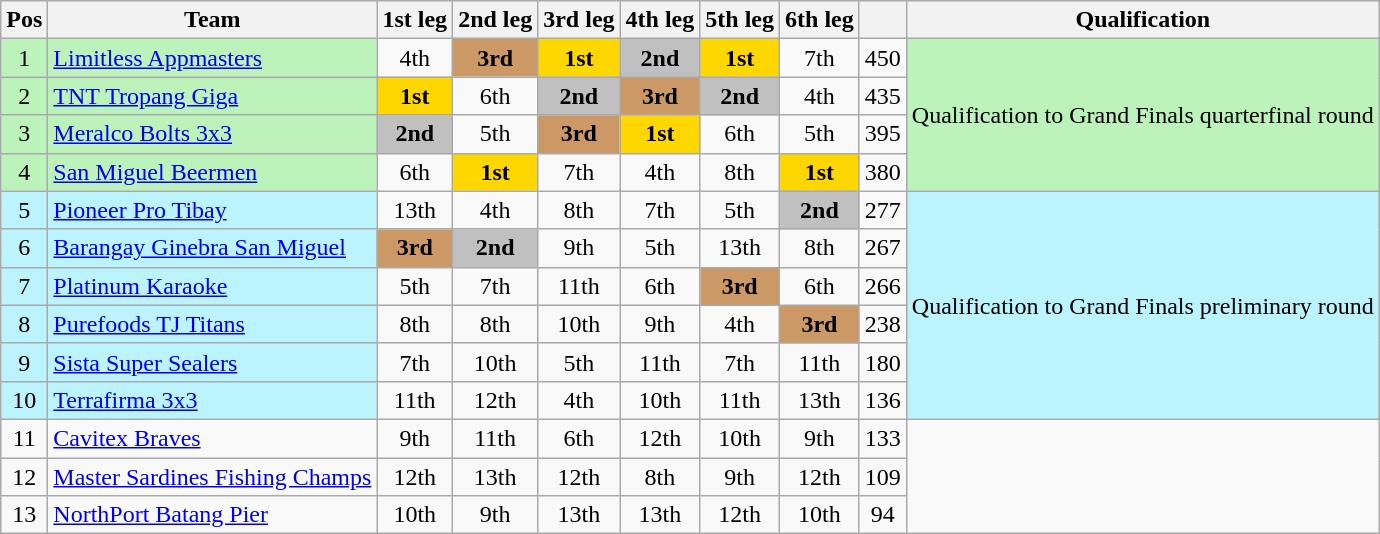<table class="wikitable" style="text-align:center">
<tr>
<th>Pos</th>
<th>Team</th>
<th>1st leg</th>
<th>2nd leg</th>
<th>3rd leg</th>
<th>4th leg</th>
<th>5th leg</th>
<th>6th leg</th>
<th></th>
<th>Qualification</th>
</tr>
<tr>
<td bgcolor=#bbf3bb>1</td>
<td bgcolor=#bbf3bb align=left><a href='#'>Limitless Appmasters</a></td>
<td>4th</td>
<td bgcolor=#cc9966><strong>3rd</strong></td>
<td bgcolor=gold><strong>1st</strong></td>
<td bgcolor=silver><strong>2nd</strong></td>
<td bgcolor=gold><strong>1st</strong></td>
<td>7th</td>
<td>450</td>
<td bgcolor=#bbf3bb rowspan=4>Qualification to Grand Finals quarterfinal round</td>
</tr>
<tr>
<td bgcolor=#bbf3bb>2</td>
<td bgcolor=#bbf3bb align=left><a href='#'>TNT Tropang Giga</a></td>
<td bgcolor=gold><strong>1st</strong></td>
<td>6th</td>
<td bgcolor=silver><strong>2nd</strong></td>
<td bgcolor=#cc9966><strong>3rd</strong></td>
<td bgcolor=silver><strong>2nd</strong></td>
<td>4th</td>
<td>435</td>
</tr>
<tr>
<td bgcolor=#bbf3bb>3</td>
<td bgcolor=#bbf3bb align=left><a href='#'>Meralco Bolts 3x3</a></td>
<td bgcolor=silver><strong>2nd</strong></td>
<td>5th</td>
<td bgcolor=#cc9966><strong>3rd</strong></td>
<td bgcolor=gold><strong>1st</strong></td>
<td>6th</td>
<td>5th</td>
<td>395</td>
</tr>
<tr>
<td bgcolor=#bbf3bb>4</td>
<td bgcolor=#bbf3bb align=left><a href='#'>San Miguel Beermen</a></td>
<td>6th</td>
<td bgcolor=gold><strong>1st</strong></td>
<td>7th</td>
<td>4th</td>
<td>8th</td>
<td bgcolor=gold><strong>1st</strong></td>
<td>380</td>
</tr>
<tr>
<td bgcolor=#bbf3ff>5</td>
<td bgcolor=#bbf3ff align=left><a href='#'>Pioneer Pro Tibay</a></td>
<td>13th</td>
<td>4th</td>
<td>8th</td>
<td>7th</td>
<td>5th</td>
<td bgcolor=silver><strong>2nd</strong></td>
<td>277</td>
<td bgcolor=#bbf3ff rowspan=6>Qualification to Grand Finals preliminary round</td>
</tr>
<tr>
<td bgcolor=#bbf3ff>6</td>
<td bgcolor=#bbf3ff align=left><a href='#'>Barangay Ginebra San Miguel</a></td>
<td bgcolor=#cc9966><strong>3rd</strong></td>
<td bgcolor=silver><strong>2nd</strong></td>
<td>9th</td>
<td>5th</td>
<td>13th</td>
<td>8th</td>
<td>267</td>
</tr>
<tr>
<td bgcolor=#bbf3ff>7</td>
<td bgcolor=#bbf3ff align=left><a href='#'>Platinum Karaoke</a></td>
<td>5th</td>
<td>7th</td>
<td>11th</td>
<td>6th</td>
<td bgcolor=#cc9966><strong>3rd</strong></td>
<td>6th</td>
<td>266</td>
</tr>
<tr>
<td bgcolor=#bbf3ff>8</td>
<td bgcolor=#bbf3ff align=left><a href='#'>Purefoods TJ Titans</a></td>
<td>8th</td>
<td>8th</td>
<td>10th</td>
<td>9th</td>
<td>4th</td>
<td bgcolor=#cc9966><strong>3rd</strong></td>
<td>238</td>
</tr>
<tr>
<td bgcolor=#bbf3ff>9</td>
<td bgcolor=#bbf3ff align=left><a href='#'>Sista Super Sealers</a></td>
<td>7th</td>
<td>10th</td>
<td>5th</td>
<td>11th</td>
<td>7th</td>
<td>11th</td>
<td>180</td>
</tr>
<tr>
<td bgcolor=#bbf3ff>10</td>
<td bgcolor=#bbf3ff align=left><a href='#'>Terrafirma 3x3</a></td>
<td>11th</td>
<td>12th</td>
<td>4th</td>
<td>10th</td>
<td>11th</td>
<td>13th</td>
<td>136</td>
</tr>
<tr>
<td>11</td>
<td align=left><a href='#'>Cavitex Braves</a></td>
<td>9th</td>
<td>11th</td>
<td>6th</td>
<td>12th</td>
<td>10th</td>
<td>9th</td>
<td>133</td>
</tr>
<tr>
<td>12</td>
<td align=left><a href='#'>Master Sardines Fishing Champs</a></td>
<td>12th</td>
<td>13th</td>
<td>12th</td>
<td>8th</td>
<td>9th</td>
<td>12th</td>
<td>109</td>
</tr>
<tr>
<td>13</td>
<td align=left><a href='#'>NorthPort Batang Pier</a></td>
<td>10th</td>
<td>9th</td>
<td>13th</td>
<td>13th</td>
<td>12th</td>
<td>10th</td>
<td>94</td>
</tr>
</table>
